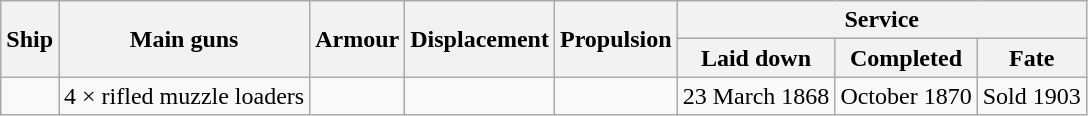<table class="wikitable">
<tr valign="center">
<th align= center rowspan=2>Ship</th>
<th align= center rowspan=2>Main guns</th>
<th align= center rowspan=2>Armour</th>
<th align= center rowspan=2>Displacement</th>
<th align= center rowspan=2>Propulsion</th>
<th align= center colspan=3>Service</th>
</tr>
<tr valign="top">
<th align= center>Laid down</th>
<th align= center>Completed</th>
<th align= center>Fate</th>
</tr>
<tr valign="center">
<td align= left></td>
<td align= center>4 ×  rifled muzzle loaders</td>
<td align= center></td>
<td align= center></td>
<td align= center> </td>
<td align= center>23 March 1868</td>
<td align= center>October 1870</td>
<td align= center>Sold 1903</td>
</tr>
</table>
